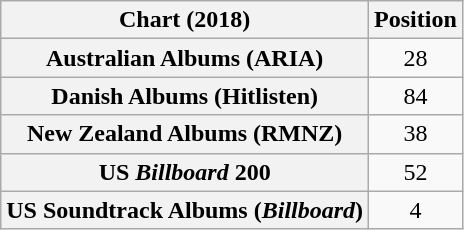<table class="wikitable sortable plainrowheaders" style="text-align:center">
<tr>
<th scope="col">Chart (2018)</th>
<th scope="col">Position</th>
</tr>
<tr>
<th scope="row">Australian Albums (ARIA)</th>
<td>28</td>
</tr>
<tr>
<th scope="row">Danish Albums (Hitlisten)<br></th>
<td>84</td>
</tr>
<tr>
<th scope="row">New Zealand Albums (RMNZ)</th>
<td>38</td>
</tr>
<tr>
<th scope="row">US <em>Billboard</em> 200</th>
<td>52</td>
</tr>
<tr>
<th scope="row">US Soundtrack Albums (<em>Billboard</em>)</th>
<td>4</td>
</tr>
</table>
